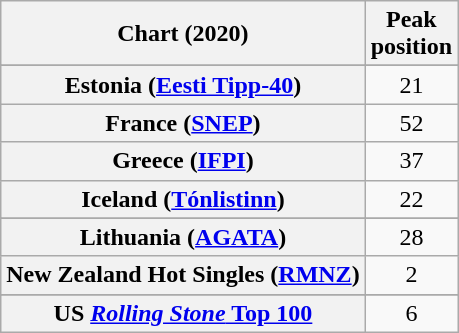<table class="wikitable sortable plainrowheaders" style="text-align:center">
<tr>
<th scope="col">Chart (2020)</th>
<th scope="col">Peak<br>position</th>
</tr>
<tr>
</tr>
<tr>
</tr>
<tr>
</tr>
<tr>
<th scope="row">Estonia (<a href='#'>Eesti Tipp-40</a>)</th>
<td>21</td>
</tr>
<tr>
<th scope="row">France (<a href='#'>SNEP</a>)</th>
<td>52</td>
</tr>
<tr>
<th scope="row">Greece (<a href='#'>IFPI</a>)</th>
<td>37</td>
</tr>
<tr>
<th scope="row">Iceland (<a href='#'>Tónlistinn</a>)</th>
<td>22</td>
</tr>
<tr>
</tr>
<tr>
<th scope="row">Lithuania (<a href='#'>AGATA</a>)</th>
<td>28</td>
</tr>
<tr>
<th scope="row">New Zealand Hot Singles (<a href='#'>RMNZ</a>)</th>
<td>2</td>
</tr>
<tr>
</tr>
<tr>
</tr>
<tr>
</tr>
<tr>
</tr>
<tr>
<th scope="row">US <a href='#'><em>Rolling Stone</em> Top 100</a></th>
<td>6</td>
</tr>
</table>
